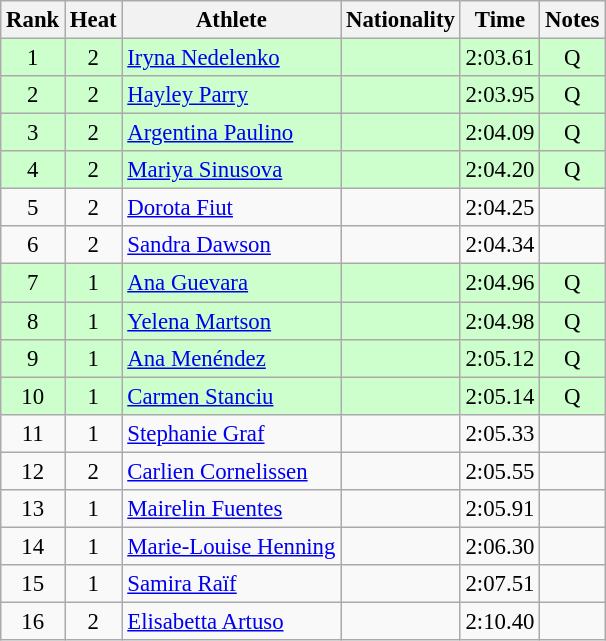<table class="wikitable sortable" style="text-align:center;font-size:95%">
<tr>
<th>Rank</th>
<th>Heat</th>
<th>Athlete</th>
<th>Nationality</th>
<th>Time</th>
<th>Notes</th>
</tr>
<tr bgcolor=ccffcc>
<td>1</td>
<td>2</td>
<td align="left"><a href='#'>Iryna Nedelenko</a></td>
<td align=left></td>
<td>2:03.61</td>
<td>Q</td>
</tr>
<tr bgcolor=ccffcc>
<td>2</td>
<td>2</td>
<td align="left"><a href='#'>Hayley Parry</a></td>
<td align=left></td>
<td>2:03.95</td>
<td>Q</td>
</tr>
<tr bgcolor=ccffcc>
<td>3</td>
<td>2</td>
<td align="left"><a href='#'>Argentina Paulino</a></td>
<td align=left></td>
<td>2:04.09</td>
<td>Q</td>
</tr>
<tr bgcolor=ccffcc>
<td>4</td>
<td>2</td>
<td align="left"><a href='#'>Mariya Sinusova</a></td>
<td align=left></td>
<td>2:04.20</td>
<td>Q</td>
</tr>
<tr>
<td>5</td>
<td>2</td>
<td align="left"><a href='#'>Dorota Fiut</a></td>
<td align=left></td>
<td>2:04.25</td>
<td></td>
</tr>
<tr>
<td>6</td>
<td>2</td>
<td align="left"><a href='#'>Sandra Dawson</a></td>
<td align=left></td>
<td>2:04.34</td>
<td></td>
</tr>
<tr bgcolor=ccffcc>
<td>7</td>
<td>1</td>
<td align="left"><a href='#'>Ana Guevara</a></td>
<td align=left></td>
<td>2:04.96</td>
<td>Q</td>
</tr>
<tr bgcolor=ccffcc>
<td>8</td>
<td>1</td>
<td align="left"><a href='#'>Yelena Martson</a></td>
<td align=left></td>
<td>2:04.98</td>
<td>Q</td>
</tr>
<tr bgcolor=ccffcc>
<td>9</td>
<td>1</td>
<td align="left"><a href='#'>Ana Menéndez</a></td>
<td align=left></td>
<td>2:05.12</td>
<td>Q</td>
</tr>
<tr bgcolor=ccffcc>
<td>10</td>
<td>1</td>
<td align="left"><a href='#'>Carmen Stanciu</a></td>
<td align=left></td>
<td>2:05.14</td>
<td>Q</td>
</tr>
<tr>
<td>11</td>
<td>1</td>
<td align="left"><a href='#'>Stephanie Graf</a></td>
<td align=left></td>
<td>2:05.33</td>
<td></td>
</tr>
<tr>
<td>12</td>
<td>2</td>
<td align="left"><a href='#'>Carlien Cornelissen</a></td>
<td align=left></td>
<td>2:05.55</td>
<td></td>
</tr>
<tr>
<td>13</td>
<td>1</td>
<td align="left"><a href='#'>Mairelin Fuentes</a></td>
<td align=left></td>
<td>2:05.91</td>
<td></td>
</tr>
<tr>
<td>14</td>
<td>1</td>
<td align="left"><a href='#'>Marie-Louise Henning</a></td>
<td align=left></td>
<td>2:06.30</td>
<td></td>
</tr>
<tr>
<td>15</td>
<td>1</td>
<td align="left"><a href='#'>Samira Raïf</a></td>
<td align=left></td>
<td>2:07.51</td>
<td></td>
</tr>
<tr>
<td>16</td>
<td>2</td>
<td align="left"><a href='#'>Elisabetta Artuso</a></td>
<td align=left></td>
<td>2:10.40</td>
<td></td>
</tr>
</table>
